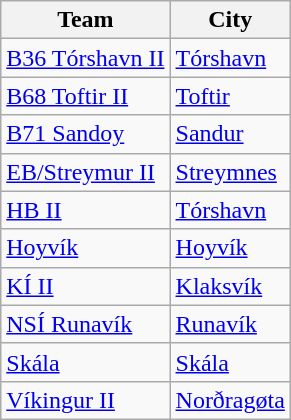<table class="wikitable sortable">
<tr>
<th>Team</th>
<th>City</th>
</tr>
<tr>
<td><a href='#'>B36 Tórshavn II</a></td>
<td><a href='#'>Tórshavn</a></td>
</tr>
<tr>
<td><a href='#'>B68 Toftir II</a></td>
<td><a href='#'>Toftir</a></td>
</tr>
<tr>
<td><a href='#'>B71 Sandoy</a></td>
<td><a href='#'>Sandur</a></td>
</tr>
<tr>
<td><a href='#'>EB/Streymur II</a></td>
<td><a href='#'>Streymnes</a></td>
</tr>
<tr>
<td><a href='#'>HB II</a></td>
<td><a href='#'>Tórshavn</a></td>
</tr>
<tr>
<td><a href='#'>Hoyvík</a></td>
<td><a href='#'>Hoyvík</a></td>
</tr>
<tr>
<td><a href='#'>KÍ II</a></td>
<td><a href='#'>Klaksvík</a></td>
</tr>
<tr>
<td><a href='#'>NSÍ Runavík</a></td>
<td><a href='#'>Runavík</a></td>
</tr>
<tr>
<td><a href='#'>Skála</a></td>
<td><a href='#'>Skála</a></td>
</tr>
<tr>
<td><a href='#'>Víkingur II</a></td>
<td><a href='#'>Norðragøta</a></td>
</tr>
</table>
